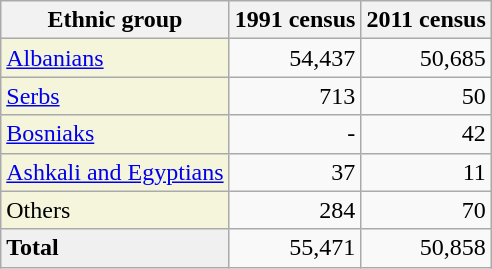<table class="wikitable">
<tr>
<th>Ethnic group</th>
<th>1991 census</th>
<th>2011 census</th>
</tr>
<tr>
<td style="background:#F5F5DC;"><a href='#'>Albanians</a></td>
<td align="right">54,437</td>
<td align="right">50,685</td>
</tr>
<tr>
<td style="background:#F5F5DC;"><a href='#'>Serbs</a></td>
<td align="right">713</td>
<td align="right">50</td>
</tr>
<tr>
<td style="background:#F5F5DC;"><a href='#'>Bosniaks</a></td>
<td align="right">-</td>
<td align="right">42</td>
</tr>
<tr>
<td style="background:#F5F5DC;"><a href='#'>Ashkali and Egyptians</a></td>
<td align="right">37</td>
<td align="right">11</td>
</tr>
<tr>
<td style="background:#F5F5DC;">Others</td>
<td align="right">284</td>
<td align="right">70</td>
</tr>
<tr>
<td style="background:#F0F0F0;"><strong>Total</strong></td>
<td align="right">55,471</td>
<td align="right">50,858</td>
</tr>
</table>
